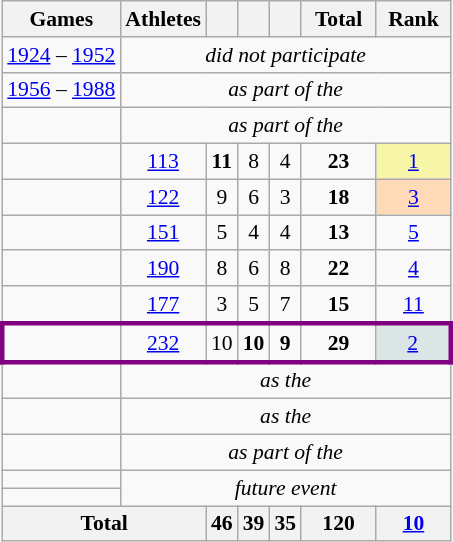<table class="wikitable" style="text-align:center; font-size:90%;">
<tr>
<th>Games</th>
<th>Athletes</th>
<th width:3em; font-weight:bold;"></th>
<th width:3em; font-weight:bold;"></th>
<th width:3em; font-weight:bold;"></th>
<th style="width:3em; font-weight:bold;">Total</th>
<th style="width:3em; font-weight:bold;">Rank</th>
</tr>
<tr>
<td align=center><a href='#'>1924</a> – <a href='#'>1952</a></td>
<td colspan=6><em>did not participate</em></td>
</tr>
<tr>
<td align=center><a href='#'>1956</a> – <a href='#'>1988</a></td>
<td colspan=6><em>as part of the </em></td>
</tr>
<tr>
<td align=left></td>
<td colspan=6><em>as part of the </em></td>
</tr>
<tr>
<td align=left></td>
<td><a href='#'>113</a></td>
<td><strong>11</strong></td>
<td>8</td>
<td>4</td>
<td><strong>23</strong></td>
<td bgcolor=F7F6A8><a href='#'>1</a></td>
</tr>
<tr>
<td align=left></td>
<td><a href='#'>122</a></td>
<td>9</td>
<td>6</td>
<td>3</td>
<td><strong>18</strong></td>
<td bgcolor=ffdab9><a href='#'>3</a></td>
</tr>
<tr>
<td align=left></td>
<td><a href='#'>151</a></td>
<td>5</td>
<td>4</td>
<td>4</td>
<td><strong>13</strong></td>
<td><a href='#'>5</a></td>
</tr>
<tr>
<td align=left></td>
<td><a href='#'>190</a></td>
<td>8</td>
<td>6</td>
<td>8</td>
<td><strong>22</strong></td>
<td><a href='#'>4</a></td>
</tr>
<tr>
<td align=left></td>
<td><a href='#'>177</a></td>
<td>3</td>
<td>5</td>
<td>7</td>
<td><strong>15</strong></td>
<td><a href='#'>11</a></td>
</tr>
<tr style="border: 3px solid purple">
<td align=left></td>
<td><a href='#'>232</a></td>
<td>10</td>
<td><strong>10</strong></td>
<td><strong>9</strong></td>
<td><strong>29</strong></td>
<td bgcolor=DCE5E5><a href='#'>2</a></td>
</tr>
<tr>
<td align=left></td>
<td colspan=6><em>as the </em></td>
</tr>
<tr>
<td align=left></td>
<td colspan=6><em>as the </em></td>
</tr>
<tr>
<td align=left></td>
<td colspan=6><em>as part of the </em></td>
</tr>
<tr>
<td align=left></td>
<td colspan=6 rowspan=2><em>future event</em></td>
</tr>
<tr>
<td align=left></td>
</tr>
<tr>
<th colspan=2>Total</th>
<th>46</th>
<th>39</th>
<th>35</th>
<th>120</th>
<th><a href='#'>10</a></th>
</tr>
</table>
